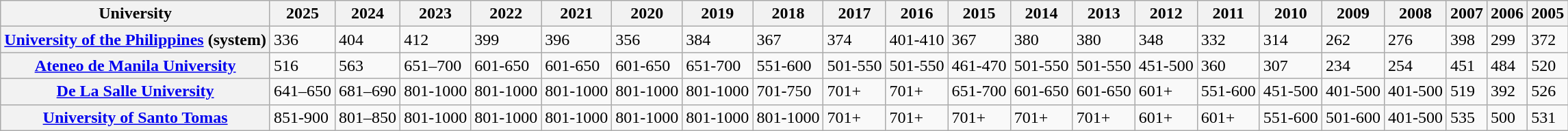<table class="wikitable plainrowheaders" style="white-space:nowrap;">
<tr>
<th scope="col">University</th>
<th scope="col">2025</th>
<th scope="col">2024</th>
<th scope="col">2023</th>
<th scope="col">2022</th>
<th scope="col">2021</th>
<th scope="col">2020</th>
<th scope="col">2019</th>
<th scope="col">2018</th>
<th scope="col">2017</th>
<th scope="col">2016</th>
<th scope="col">2015</th>
<th scope="col">2014</th>
<th scope="col">2013</th>
<th scope="col">2012</th>
<th scope="col">2011</th>
<th scope="col">2010</th>
<th scope="col">2009</th>
<th scope="col">2008</th>
<th scope="col">2007</th>
<th scope="col">2006</th>
<th scope="col">2005</th>
</tr>
<tr>
<th scope="row"><a href='#'>University of the Philippines</a> (system)</th>
<td> 336</td>
<td> 404</td>
<td> 412</td>
<td> 399</td>
<td> 396</td>
<td> 356</td>
<td> 384</td>
<td> 367</td>
<td> 374</td>
<td> 401-410</td>
<td> 367</td>
<td> 380</td>
<td> 380</td>
<td> 348</td>
<td> 332</td>
<td> 314</td>
<td> 262</td>
<td> 276</td>
<td> 398</td>
<td> 299</td>
<td>372</td>
</tr>
<tr>
<th scope="row"><a href='#'>Ateneo de Manila University</a></th>
<td> 516</td>
<td> 563</td>
<td> 651–700</td>
<td> 601-650</td>
<td> 601-650</td>
<td> 601-650</td>
<td> 651-700</td>
<td> 551-600</td>
<td> 501-550</td>
<td> 501-550</td>
<td> 461-470</td>
<td> 501-550</td>
<td> 501-550</td>
<td> 451-500</td>
<td> 360</td>
<td> 307</td>
<td> 234</td>
<td> 254</td>
<td> 451</td>
<td> 484</td>
<td>520</td>
</tr>
<tr>
<th scope="row"><a href='#'>De La Salle University</a></th>
<td> 641–650</td>
<td> 681–690</td>
<td> 801-1000</td>
<td> 801-1000</td>
<td> 801-1000</td>
<td> 801-1000</td>
<td> 801-1000</td>
<td> 701-750</td>
<td> 701+</td>
<td> 701+</td>
<td> 651-700</td>
<td> 601-650</td>
<td> 601-650</td>
<td> 601+</td>
<td> 551-600</td>
<td> 451-500</td>
<td> 401-500</td>
<td> 401-500</td>
<td> 519</td>
<td> 392</td>
<td>526</td>
</tr>
<tr>
<th scope="row"><a href='#'>University of Santo Tomas</a></th>
<td> 851-900</td>
<td> 801–850</td>
<td> 801-1000</td>
<td> 801-1000</td>
<td> 801-1000</td>
<td> 801-1000</td>
<td> 801-1000</td>
<td> 801-1000</td>
<td> 701+</td>
<td> 701+</td>
<td> 701+</td>
<td> 701+</td>
<td> 701+</td>
<td> 601+</td>
<td> 601+</td>
<td> 551-600</td>
<td> 501-600</td>
<td> 401-500</td>
<td> 535</td>
<td> 500</td>
<td>531</td>
</tr>
</table>
